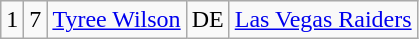<table class="wikitable" style="text-align:center">
<tr>
<td>1</td>
<td>7</td>
<td><a href='#'>Tyree Wilson</a></td>
<td>DE</td>
<td><a href='#'>Las Vegas Raiders</a></td>
</tr>
</table>
